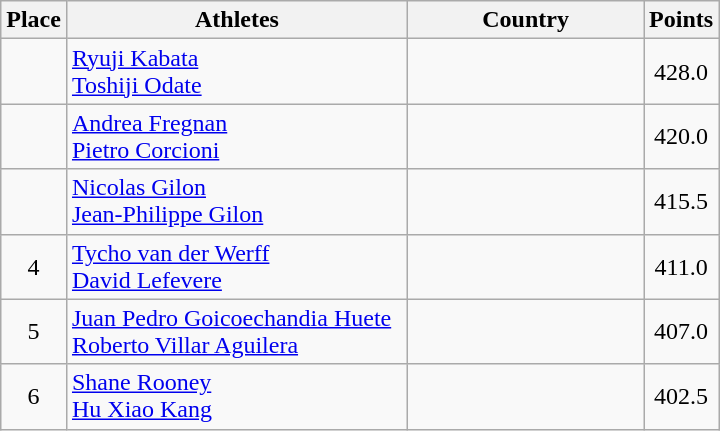<table class="wikitable">
<tr>
<th>Place</th>
<th width=220px>Athletes</th>
<th width=150px>Country</th>
<th>Points</th>
</tr>
<tr>
<td align=center></td>
<td><a href='#'>Ryuji Kabata</a><br><a href='#'>Toshiji Odate</a></td>
<td></td>
<td align=center>428.0</td>
</tr>
<tr>
<td align=center></td>
<td><a href='#'>Andrea Fregnan</a><br><a href='#'>Pietro Corcioni</a></td>
<td></td>
<td align=center>420.0</td>
</tr>
<tr>
<td align=center></td>
<td><a href='#'>Nicolas Gilon</a><br><a href='#'>Jean-Philippe Gilon</a></td>
<td></td>
<td align=center>415.5</td>
</tr>
<tr>
<td align=center>4</td>
<td><a href='#'>Tycho van der Werff</a><br><a href='#'>David Lefevere</a></td>
<td></td>
<td align=center>411.0</td>
</tr>
<tr>
<td align=center>5</td>
<td><a href='#'>Juan Pedro Goicoechandia Huete</a><br><a href='#'>Roberto Villar Aguilera</a></td>
<td></td>
<td align=center>407.0</td>
</tr>
<tr>
<td align=center>6</td>
<td><a href='#'>Shane Rooney</a><br><a href='#'>Hu Xiao Kang</a></td>
<td></td>
<td align=center>402.5</td>
</tr>
</table>
